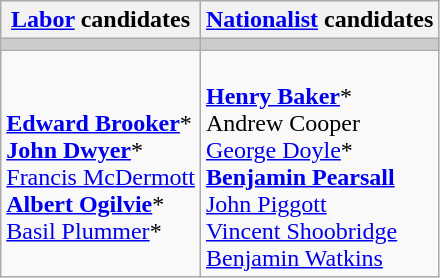<table class="wikitable">
<tr>
<th><a href='#'>Labor</a> candidates</th>
<th><a href='#'>Nationalist</a> candidates</th>
</tr>
<tr bgcolor="#cccccc">
<td></td>
<td></td>
</tr>
<tr>
<td><br><strong><a href='#'>Edward Brooker</a></strong>*<br>
<strong><a href='#'>John Dwyer</a></strong>*<br>
<a href='#'>Francis McDermott</a><br>
<strong><a href='#'>Albert Ogilvie</a></strong>*<br>
<a href='#'>Basil Plummer</a>*</td>
<td><br><strong><a href='#'>Henry Baker</a></strong>*<br>
Andrew Cooper<br>
<a href='#'>George Doyle</a>*<br>
<strong><a href='#'>Benjamin Pearsall</a></strong><br>
<a href='#'>John Piggott</a><br>
<a href='#'>Vincent Shoobridge</a><br>
<a href='#'>Benjamin Watkins</a></td>
</tr>
</table>
